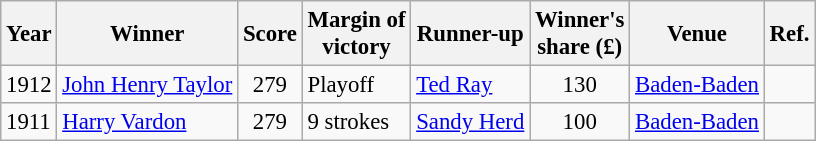<table class="wikitable" style="font-size:95%">
<tr>
<th>Year</th>
<th>Winner</th>
<th>Score</th>
<th>Margin of<br>victory</th>
<th>Runner-up</th>
<th>Winner's<br>share (£)</th>
<th>Venue</th>
<th>Ref.</th>
</tr>
<tr>
<td>1912</td>
<td> <a href='#'>John Henry Taylor</a></td>
<td align=center>279</td>
<td>Playoff</td>
<td> <a href='#'>Ted Ray</a></td>
<td align=center>130</td>
<td><a href='#'>Baden-Baden</a></td>
<td></td>
</tr>
<tr>
<td>1911</td>
<td> <a href='#'>Harry Vardon</a></td>
<td align=center>279</td>
<td>9 strokes</td>
<td> <a href='#'>Sandy Herd</a></td>
<td align=center>100</td>
<td><a href='#'>Baden-Baden</a></td>
<td></td>
</tr>
</table>
